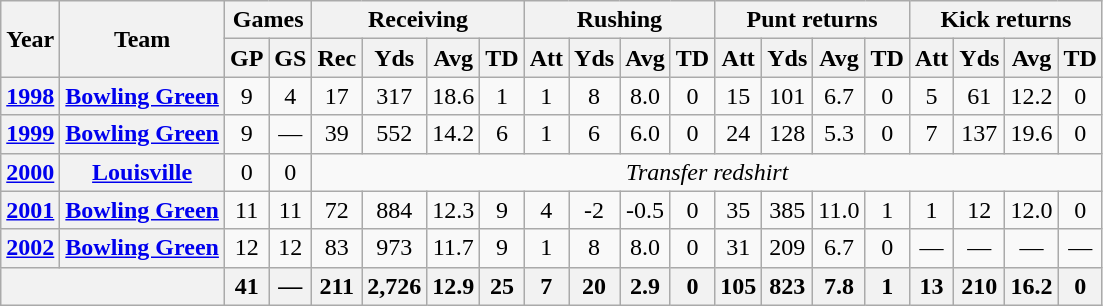<table class=wikitable style="text-align:center;">
<tr>
<th rowspan="2">Year</th>
<th rowspan="2">Team</th>
<th colspan="2">Games</th>
<th colspan="4">Receiving</th>
<th colspan="4">Rushing</th>
<th colspan="4">Punt returns</th>
<th colspan="4">Kick returns</th>
</tr>
<tr>
<th>GP</th>
<th>GS</th>
<th>Rec</th>
<th>Yds</th>
<th>Avg</th>
<th>TD</th>
<th>Att</th>
<th>Yds</th>
<th>Avg</th>
<th>TD</th>
<th>Att</th>
<th>Yds</th>
<th>Avg</th>
<th>TD</th>
<th>Att</th>
<th>Yds</th>
<th>Avg</th>
<th>TD</th>
</tr>
<tr>
<th><a href='#'>1998</a></th>
<th><a href='#'>Bowling Green</a></th>
<td>9</td>
<td>4</td>
<td>17</td>
<td>317</td>
<td>18.6</td>
<td>1</td>
<td>1</td>
<td>8</td>
<td>8.0</td>
<td>0</td>
<td>15</td>
<td>101</td>
<td>6.7</td>
<td>0</td>
<td>5</td>
<td>61</td>
<td>12.2</td>
<td>0</td>
</tr>
<tr>
<th><a href='#'>1999</a></th>
<th><a href='#'>Bowling Green</a></th>
<td>9</td>
<td>—</td>
<td>39</td>
<td>552</td>
<td>14.2</td>
<td>6</td>
<td>1</td>
<td>6</td>
<td>6.0</td>
<td>0</td>
<td>24</td>
<td>128</td>
<td>5.3</td>
<td>0</td>
<td>7</td>
<td>137</td>
<td>19.6</td>
<td>0</td>
</tr>
<tr>
<th><a href='#'>2000</a></th>
<th><a href='#'>Louisville</a></th>
<td>0</td>
<td>0</td>
<td colspan="16"><em>Transfer redshirt </em></td>
</tr>
<tr>
<th><a href='#'>2001</a></th>
<th><a href='#'>Bowling Green</a></th>
<td>11</td>
<td>11</td>
<td>72</td>
<td>884</td>
<td>12.3</td>
<td>9</td>
<td>4</td>
<td>-2</td>
<td>-0.5</td>
<td>0</td>
<td>35</td>
<td>385</td>
<td>11.0</td>
<td>1</td>
<td>1</td>
<td>12</td>
<td>12.0</td>
<td>0</td>
</tr>
<tr>
<th><a href='#'>2002</a></th>
<th><a href='#'>Bowling Green</a></th>
<td>12</td>
<td>12</td>
<td>83</td>
<td>973</td>
<td>11.7</td>
<td>9</td>
<td>1</td>
<td>8</td>
<td>8.0</td>
<td>0</td>
<td>31</td>
<td>209</td>
<td>6.7</td>
<td>0</td>
<td>—</td>
<td>—</td>
<td>—</td>
<td>—</td>
</tr>
<tr>
<th colspan="2"></th>
<th>41</th>
<th>—</th>
<th>211</th>
<th>2,726</th>
<th>12.9</th>
<th>25</th>
<th>7</th>
<th>20</th>
<th>2.9</th>
<th>0</th>
<th>105</th>
<th>823</th>
<th>7.8</th>
<th>1</th>
<th>13</th>
<th>210</th>
<th>16.2</th>
<th>0</th>
</tr>
</table>
